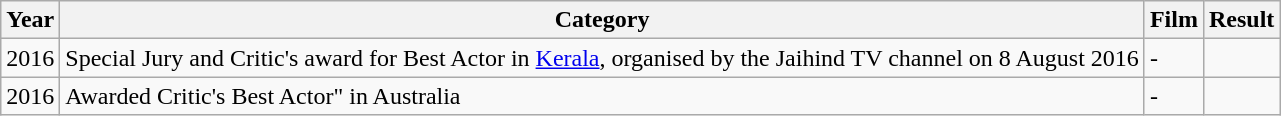<table class="wikitable sortable">
<tr>
<th>Year</th>
<th>Category</th>
<th>Film</th>
<th>Result</th>
</tr>
<tr>
<td>2016</td>
<td>Special Jury and Critic's award for Best Actor in <a href='#'>Kerala</a>, organised by the Jaihind TV channel on 8 August 2016</td>
<td>-</td>
<td></td>
</tr>
<tr>
<td>2016</td>
<td>Awarded Critic's Best Actor" in Australia</td>
<td>-</td>
<td></td>
</tr>
</table>
